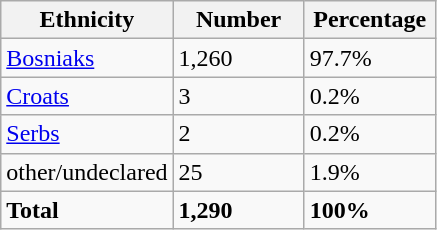<table class="wikitable">
<tr>
<th width="100px">Ethnicity</th>
<th width="80px">Number</th>
<th width="80px">Percentage</th>
</tr>
<tr>
<td><a href='#'>Bosniaks</a></td>
<td>1,260</td>
<td>97.7%</td>
</tr>
<tr>
<td><a href='#'>Croats</a></td>
<td>3</td>
<td>0.2%</td>
</tr>
<tr>
<td><a href='#'>Serbs</a></td>
<td>2</td>
<td>0.2%</td>
</tr>
<tr>
<td>other/undeclared</td>
<td>25</td>
<td>1.9%</td>
</tr>
<tr>
<td><strong>Total</strong></td>
<td><strong>1,290</strong></td>
<td><strong>100%</strong></td>
</tr>
</table>
